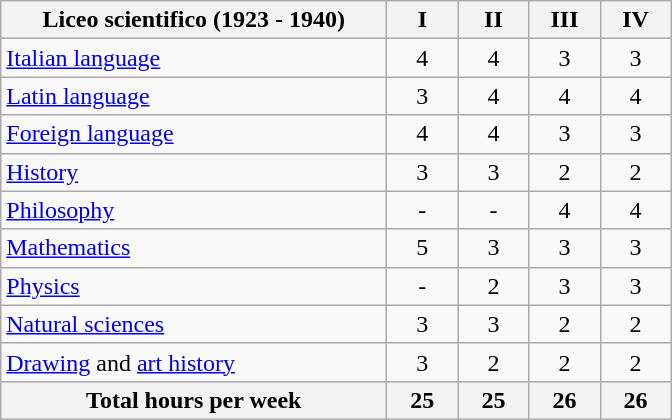<table class="wikitable">
<tr>
<th width=250>Liceo scientifico (1923 - 1940)</th>
<th width=40>I</th>
<th width=40>II</th>
<th width=40>III</th>
<th width=40>IV</th>
</tr>
<tr align="center">
<td align="left"><a href='#'>Italian language</a></td>
<td>4</td>
<td>4</td>
<td>3</td>
<td>3</td>
</tr>
<tr align="center">
<td align="left"><a href='#'>Latin language</a></td>
<td>3</td>
<td>4</td>
<td>4</td>
<td>4</td>
</tr>
<tr align="center">
<td align="left"><a href='#'>Foreign language</a></td>
<td>4</td>
<td>4</td>
<td>3</td>
<td>3</td>
</tr>
<tr align="center">
<td align="left"><a href='#'>History</a></td>
<td>3</td>
<td>3</td>
<td>2</td>
<td>2</td>
</tr>
<tr align="center">
<td align="left"><a href='#'>Philosophy</a></td>
<td>-</td>
<td>-</td>
<td>4</td>
<td>4</td>
</tr>
<tr align="center">
<td align="left"><a href='#'>Mathematics</a></td>
<td>5</td>
<td>3</td>
<td>3</td>
<td>3</td>
</tr>
<tr align="center">
<td align="left"><a href='#'>Physics</a></td>
<td>-</td>
<td>2</td>
<td>3</td>
<td>3</td>
</tr>
<tr align="center">
<td align="left"><a href='#'>Natural sciences</a></td>
<td>3</td>
<td>3</td>
<td>2</td>
<td>2</td>
</tr>
<tr align="center">
<td align="left"><a href='#'>Drawing</a> and <a href='#'>art history</a></td>
<td>3</td>
<td>2</td>
<td>2</td>
<td>2</td>
</tr>
<tr align="center">
<th>Total hours per week</th>
<th>25</th>
<th>25</th>
<th>26</th>
<th>26</th>
</tr>
</table>
